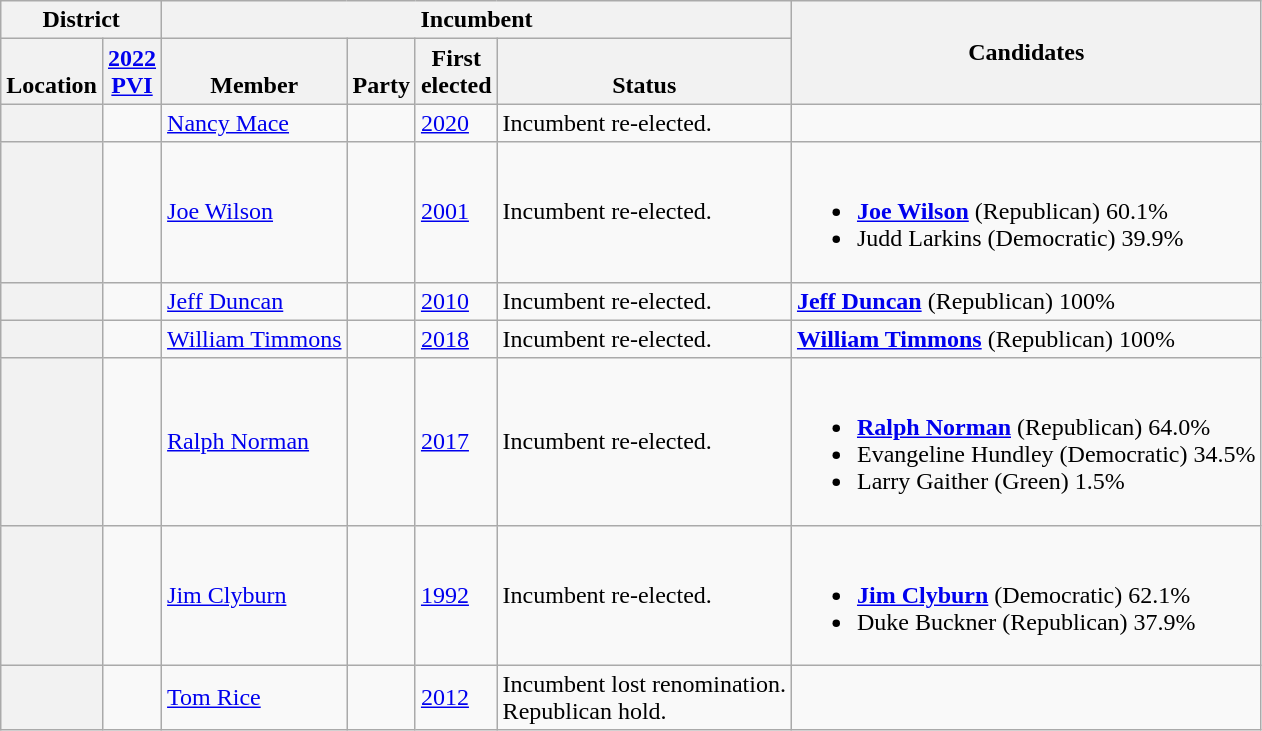<table class="wikitable sortable">
<tr>
<th colspan=2>District</th>
<th colspan=4>Incumbent</th>
<th rowspan=2 class="unsortable">Candidates</th>
</tr>
<tr valign=bottom>
<th>Location</th>
<th><a href='#'>2022<br>PVI</a></th>
<th>Member</th>
<th>Party</th>
<th>First<br>elected</th>
<th>Status</th>
</tr>
<tr>
<th></th>
<td></td>
<td><a href='#'>Nancy Mace</a></td>
<td></td>
<td><a href='#'>2020</a></td>
<td>Incumbent re-elected.</td>
<td nowrap></td>
</tr>
<tr>
<th></th>
<td></td>
<td><a href='#'>Joe Wilson</a></td>
<td></td>
<td><a href='#'>2001 </a></td>
<td>Incumbent re-elected.</td>
<td nowrap><br><ul><li> <strong><a href='#'>Joe Wilson</a></strong> (Republican) 60.1%</li><li>Judd Larkins (Democratic) 39.9%</li></ul></td>
</tr>
<tr>
<th></th>
<td></td>
<td><a href='#'>Jeff Duncan</a></td>
<td></td>
<td><a href='#'>2010</a></td>
<td>Incumbent re-elected.</td>
<td nowrap> <strong><a href='#'>Jeff Duncan</a></strong> (Republican) 100%</td>
</tr>
<tr>
<th></th>
<td></td>
<td><a href='#'>William Timmons</a></td>
<td></td>
<td><a href='#'>2018</a></td>
<td>Incumbent re-elected.</td>
<td nowrap> <strong><a href='#'>William Timmons</a></strong> (Republican) 100%</td>
</tr>
<tr>
<th></th>
<td></td>
<td><a href='#'>Ralph Norman</a></td>
<td></td>
<td><a href='#'>2017 </a></td>
<td>Incumbent re-elected.</td>
<td nowrap><br><ul><li> <strong><a href='#'>Ralph Norman</a></strong> (Republican) 64.0%</li><li>Evangeline Hundley (Democratic) 34.5%</li><li>Larry Gaither (Green) 1.5%</li></ul></td>
</tr>
<tr>
<th></th>
<td></td>
<td><a href='#'>Jim Clyburn</a></td>
<td></td>
<td><a href='#'>1992</a></td>
<td>Incumbent re-elected.</td>
<td nowrap><br><ul><li> <strong><a href='#'>Jim Clyburn</a></strong> (Democratic) 62.1%</li><li>Duke Buckner (Republican) 37.9%</li></ul></td>
</tr>
<tr>
<th></th>
<td></td>
<td><a href='#'>Tom Rice</a></td>
<td></td>
<td><a href='#'>2012</a></td>
<td>Incumbent lost renomination.<br>Republican hold.</td>
<td nowrap></td>
</tr>
</table>
